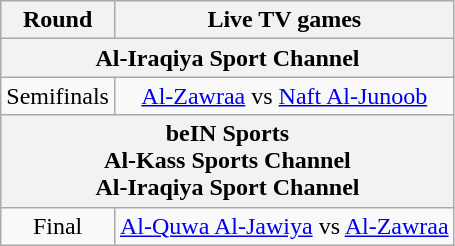<table class="wikitable" style="text-align:center;">
<tr>
<th>Round</th>
<th>Live TV games</th>
</tr>
<tr>
<th colspan="2">Al-Iraqiya Sport Channel</th>
</tr>
<tr>
<td>Semifinals</td>
<td><a href='#'>Al-Zawraa</a> vs <a href='#'>Naft Al-Junoob</a></td>
</tr>
<tr>
<th colspan="2">beIN Sports<br>Al-Kass Sports Channel<br>Al-Iraqiya Sport Channel</th>
</tr>
<tr>
<td>Final</td>
<td><a href='#'>Al-Quwa Al-Jawiya</a> vs <a href='#'>Al-Zawraa</a></td>
</tr>
</table>
